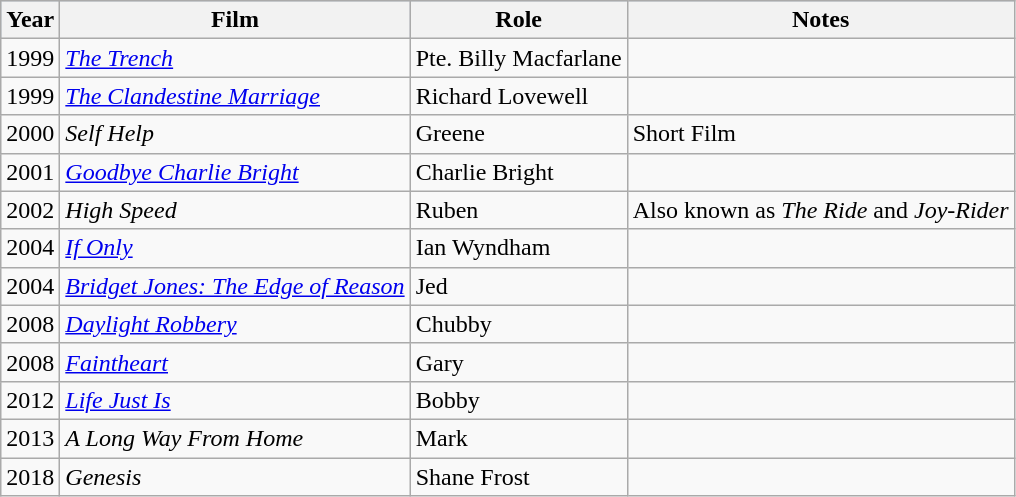<table class="wikitable">
<tr style="background:#b0c4de; text-align:center;">
<th>Year</th>
<th>Film</th>
<th>Role</th>
<th>Notes</th>
</tr>
<tr>
<td>1999</td>
<td><em><a href='#'>The Trench</a></em></td>
<td>Pte. Billy Macfarlane</td>
<td></td>
</tr>
<tr>
<td>1999</td>
<td><em><a href='#'>The Clandestine Marriage</a></em></td>
<td>Richard Lovewell</td>
<td></td>
</tr>
<tr>
<td>2000</td>
<td><em>Self Help</em></td>
<td>Greene</td>
<td>Short Film</td>
</tr>
<tr>
<td>2001</td>
<td><em><a href='#'>Goodbye Charlie Bright</a></em></td>
<td>Charlie Bright</td>
<td></td>
</tr>
<tr>
<td>2002</td>
<td><em>High Speed</em></td>
<td>Ruben</td>
<td>Also known as <em>The Ride</em> and <em>Joy-Rider</em></td>
</tr>
<tr>
<td>2004</td>
<td><em><a href='#'>If Only</a></em></td>
<td>Ian Wyndham</td>
<td></td>
</tr>
<tr>
<td>2004</td>
<td><em><a href='#'>Bridget Jones: The Edge of Reason</a></em></td>
<td>Jed</td>
<td></td>
</tr>
<tr>
<td>2008</td>
<td><em><a href='#'>Daylight Robbery</a></em></td>
<td>Chubby</td>
<td></td>
</tr>
<tr>
<td>2008</td>
<td><em><a href='#'>Faintheart</a></em></td>
<td>Gary</td>
<td></td>
</tr>
<tr>
<td>2012</td>
<td><em><a href='#'>Life Just Is</a></em></td>
<td>Bobby</td>
<td></td>
</tr>
<tr>
<td>2013</td>
<td><em>A Long Way From Home</em></td>
<td>Mark</td>
<td></td>
</tr>
<tr>
<td>2018</td>
<td><em>Genesis</em></td>
<td>Shane Frost</td>
<td></td>
</tr>
</table>
